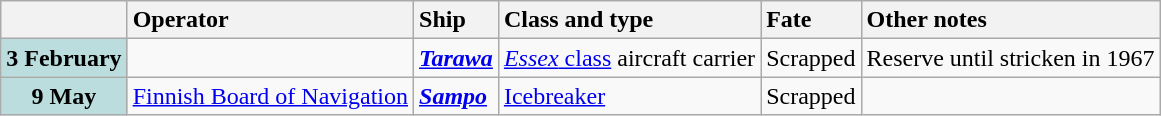<table class="wikitable">
<tr>
<th></th>
<th style="text-align: left;">Operator</th>
<th style="text-align: left;">Ship</th>
<th style="text-align: left;">Class and type</th>
<th style="text-align: left;">Fate</th>
<th style="text-align: left;">Other notes</th>
</tr>
<tr>
<th style="background: #bbdddd;">3 February</th>
<td></td>
<td><a href='#'><strong><em>Tarawa</em></strong></a></td>
<td><a href='#'><em>Essex</em> class</a> aircraft carrier</td>
<td>Scrapped</td>
<td>Reserve until stricken in 1967</td>
</tr>
<tr>
<th style="background: #bbdddd;">9 May</th>
<td> <a href='#'>Finnish Board of Navigation</a></td>
<td><a href='#'><strong><em>Sampo</em></strong></a></td>
<td><a href='#'>Icebreaker</a></td>
<td>Scrapped</td>
<td></td>
</tr>
</table>
